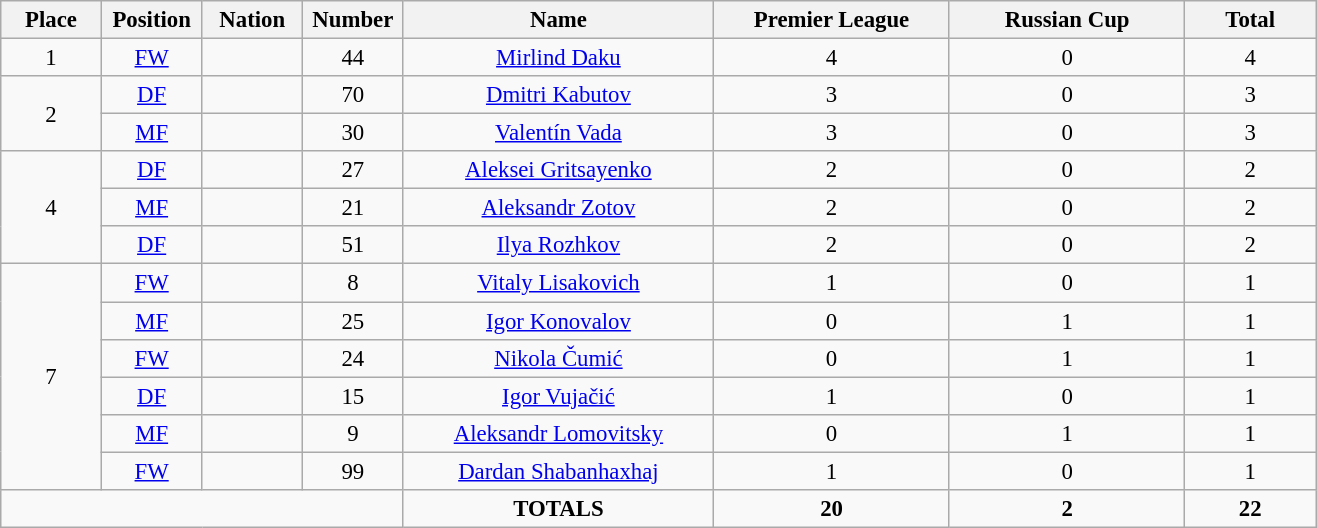<table class="wikitable" style="font-size: 95%; text-align: center;">
<tr>
<th width=60>Place</th>
<th width=60>Position</th>
<th width=60>Nation</th>
<th width=60>Number</th>
<th width=200>Name</th>
<th width=150>Premier League</th>
<th width=150>Russian Cup</th>
<th width=80>Total</th>
</tr>
<tr>
<td rowspan=1>1</td>
<td><a href='#'>FW</a></td>
<td> </td>
<td>44</td>
<td><a href='#'>Mirlind Daku</a></td>
<td>4</td>
<td>0</td>
<td>4</td>
</tr>
<tr>
<td rowspan=2>2</td>
<td><a href='#'>DF</a></td>
<td></td>
<td>70</td>
<td><a href='#'>Dmitri Kabutov</a></td>
<td>3</td>
<td>0</td>
<td>3</td>
</tr>
<tr>
<td><a href='#'>MF</a></td>
<td></td>
<td>30</td>
<td><a href='#'>Valentín Vada</a></td>
<td>3</td>
<td>0</td>
<td>3</td>
</tr>
<tr>
<td rowspan=3>4</td>
<td><a href='#'>DF</a></td>
<td></td>
<td>27</td>
<td><a href='#'>Aleksei Gritsayenko</a></td>
<td>2</td>
<td>0</td>
<td>2</td>
</tr>
<tr>
<td><a href='#'>MF</a></td>
<td></td>
<td>21</td>
<td><a href='#'>Aleksandr Zotov</a></td>
<td>2</td>
<td>0</td>
<td>2</td>
</tr>
<tr>
<td><a href='#'>DF</a></td>
<td></td>
<td>51</td>
<td><a href='#'>Ilya Rozhkov</a></td>
<td>2</td>
<td>0</td>
<td>2</td>
</tr>
<tr>
<td rowspan=6>7</td>
<td><a href='#'>FW</a></td>
<td></td>
<td>8</td>
<td><a href='#'>Vitaly Lisakovich</a></td>
<td>1</td>
<td>0</td>
<td>1</td>
</tr>
<tr>
<td><a href='#'>MF</a></td>
<td></td>
<td>25</td>
<td><a href='#'>Igor Konovalov</a></td>
<td>0</td>
<td>1</td>
<td>1</td>
</tr>
<tr>
<td><a href='#'>FW</a></td>
<td></td>
<td>24</td>
<td><a href='#'>Nikola Čumić</a></td>
<td>0</td>
<td>1</td>
<td>1</td>
</tr>
<tr>
<td><a href='#'>DF</a></td>
<td> </td>
<td>15</td>
<td><a href='#'>Igor Vujačić</a></td>
<td>1</td>
<td>0</td>
<td>1</td>
</tr>
<tr>
<td><a href='#'>MF</a></td>
<td></td>
<td>9</td>
<td><a href='#'>Aleksandr Lomovitsky</a></td>
<td>0</td>
<td>1</td>
<td>1</td>
</tr>
<tr>
<td><a href='#'>FW</a></td>
<td></td>
<td>99</td>
<td><a href='#'>Dardan Shabanhaxhaj</a></td>
<td>1</td>
<td>0</td>
<td>1</td>
</tr>
<tr>
<td colspan="4"></td>
<td><strong>TOTALS</strong></td>
<td><strong>20</strong></td>
<td><strong>2</strong></td>
<td><strong>22</strong></td>
</tr>
</table>
